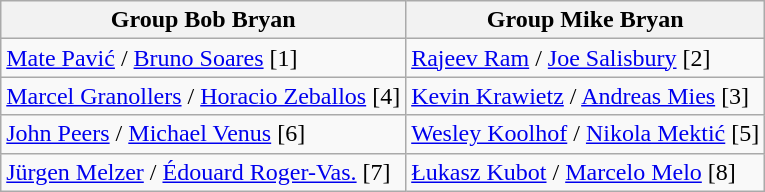<table class="wikitable nowrap">
<tr>
<th>Group Bob Bryan</th>
<th>Group Mike Bryan</th>
</tr>
<tr>
<td> <a href='#'>Mate Pavić</a> /  <a href='#'>Bruno Soares</a> [1]</td>
<td> <a href='#'>Rajeev Ram</a> /  <a href='#'>Joe Salisbury</a> [2]</td>
</tr>
<tr>
<td> <a href='#'>Marcel Granollers</a> /  <a href='#'>Horacio Zeballos</a> [4]</td>
<td> <a href='#'>Kevin Krawietz</a> /  <a href='#'>Andreas Mies</a> [3]</td>
</tr>
<tr>
<td> <a href='#'>John Peers</a> /  <a href='#'>Michael Venus</a> [6]</td>
<td> <a href='#'>Wesley Koolhof</a> /  <a href='#'>Nikola Mektić</a> [5]</td>
</tr>
<tr>
<td> <a href='#'>Jürgen Melzer</a> /  <a href='#'>Édouard Roger-Vas.</a> [7]</td>
<td> <a href='#'>Łukasz Kubot</a> /  <a href='#'>Marcelo Melo</a> [8]</td>
</tr>
</table>
